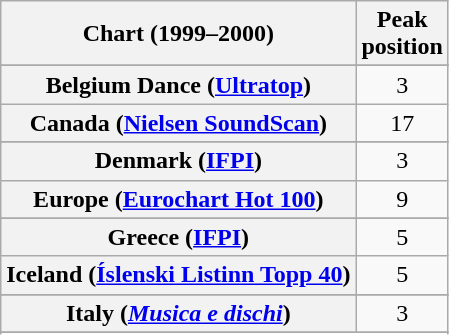<table class="wikitable sortable plainrowheaders" style="text-align:center">
<tr>
<th>Chart (1999–2000)</th>
<th>Peak<br>position</th>
</tr>
<tr>
</tr>
<tr>
</tr>
<tr>
</tr>
<tr>
</tr>
<tr>
<th scope="row">Belgium Dance (<a href='#'>Ultratop</a>)</th>
<td>3</td>
</tr>
<tr>
<th scope="row">Canada (<a href='#'>Nielsen SoundScan</a>)</th>
<td>17</td>
</tr>
<tr>
</tr>
<tr>
<th scope="row">Denmark (<a href='#'>IFPI</a>)</th>
<td>3</td>
</tr>
<tr>
<th scope="row">Europe (<a href='#'>Eurochart Hot 100</a>)</th>
<td>9</td>
</tr>
<tr>
</tr>
<tr>
</tr>
<tr>
</tr>
<tr>
<th scope="row">Greece (<a href='#'>IFPI</a>)</th>
<td>5</td>
</tr>
<tr>
<th scope="row">Iceland (<a href='#'>Íslenski Listinn Topp 40</a>)</th>
<td>5</td>
</tr>
<tr>
</tr>
<tr>
<th scope="row">Italy (<em><a href='#'>Musica e dischi</a></em>)</th>
<td>3</td>
</tr>
<tr>
</tr>
<tr>
</tr>
<tr>
</tr>
<tr>
</tr>
<tr>
</tr>
<tr>
</tr>
<tr>
</tr>
<tr>
</tr>
<tr>
</tr>
<tr>
</tr>
</table>
